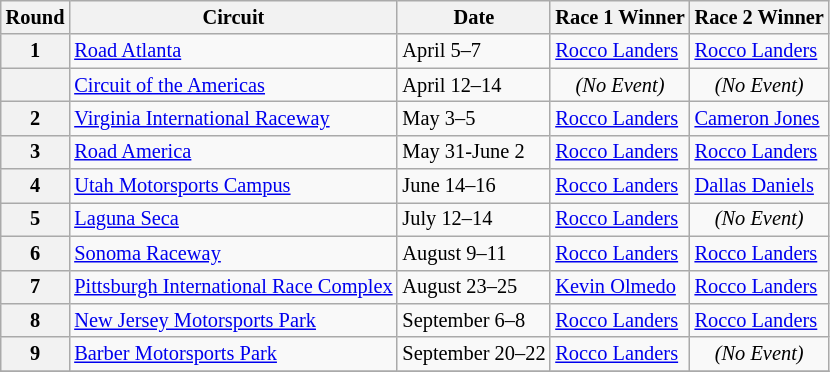<table class="wikitable" style="font-size: 85%">
<tr>
<th>Round</th>
<th>Circuit</th>
<th>Date</th>
<th>Race 1 Winner</th>
<th>Race 2 Winner</th>
</tr>
<tr>
<th>1</th>
<td> <a href='#'>Road Atlanta</a></td>
<td>April 5–7</td>
<td> <a href='#'>Rocco Landers</a></td>
<td> <a href='#'>Rocco Landers</a></td>
</tr>
<tr>
<th></th>
<td> <a href='#'>Circuit of the Americas</a></td>
<td>April 12–14</td>
<td align=center><em>(No Event)</em></td>
<td align=center><em>(No Event)</em></td>
</tr>
<tr>
<th>2</th>
<td> <a href='#'>Virginia International Raceway</a></td>
<td>May 3–5</td>
<td> <a href='#'>Rocco Landers</a></td>
<td> <a href='#'>Cameron Jones</a></td>
</tr>
<tr>
<th>3</th>
<td> <a href='#'>Road America</a></td>
<td>May 31-June 2</td>
<td> <a href='#'>Rocco Landers</a></td>
<td> <a href='#'>Rocco Landers</a></td>
</tr>
<tr>
<th>4</th>
<td> <a href='#'>Utah Motorsports Campus</a></td>
<td>June 14–16</td>
<td> <a href='#'>Rocco Landers</a></td>
<td> <a href='#'>Dallas Daniels</a></td>
</tr>
<tr>
<th>5</th>
<td> <a href='#'>Laguna Seca</a></td>
<td>July 12–14</td>
<td> <a href='#'>Rocco Landers</a></td>
<td align=center><em>(No Event)</em></td>
</tr>
<tr>
<th>6</th>
<td> <a href='#'>Sonoma Raceway</a></td>
<td>August 9–11</td>
<td> <a href='#'>Rocco Landers</a></td>
<td> <a href='#'>Rocco Landers</a></td>
</tr>
<tr>
<th>7</th>
<td> <a href='#'>Pittsburgh International Race Complex</a></td>
<td>August 23–25</td>
<td> <a href='#'>Kevin Olmedo</a></td>
<td> <a href='#'>Rocco Landers</a></td>
</tr>
<tr>
<th>8</th>
<td> <a href='#'>New Jersey Motorsports Park</a></td>
<td>September 6–8</td>
<td> <a href='#'>Rocco Landers</a></td>
<td> <a href='#'>Rocco Landers</a></td>
</tr>
<tr>
<th>9</th>
<td> <a href='#'>Barber Motorsports Park</a></td>
<td>September 20–22</td>
<td> <a href='#'>Rocco Landers</a></td>
<td align=center><em>(No Event)</em></td>
</tr>
<tr>
</tr>
</table>
